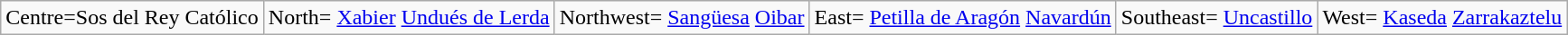<table class="wikitable sortable sticky-header">
<tr>
<td>Centre=Sos del Rey Católico</td>
<td>North= <a href='#'>Xabier</a>  <a href='#'>Undués de Lerda</a></td>
<td>Northwest= <a href='#'>Sangüesa</a>  <a href='#'>Oibar</a></td>
<td>East= <a href='#'>Petilla de Aragón</a>  <a href='#'>Navardún</a></td>
<td>Southeast= <a href='#'>Uncastillo</a></td>
<td South=>West= <a href='#'>Kaseda</a>  <a href='#'>Zarrakaztelu</a></td>
</tr>
</table>
